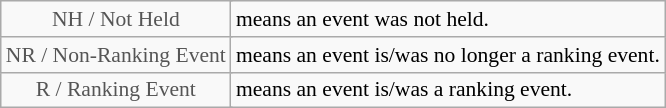<table class="wikitable" style="font-size:90%">
<tr>
<td style="text-align:center; color:#555555;" colspan="4">NH / Not Held</td>
<td>means an event was not held.</td>
</tr>
<tr>
<td style="text-align:center; color:#555555;" colspan="4">NR / Non-Ranking Event</td>
<td>means an event is/was no longer a ranking event.</td>
</tr>
<tr>
<td style="text-align:center; color:#555555;" colspan="4">R / Ranking Event</td>
<td>means an event is/was a ranking event.</td>
</tr>
</table>
